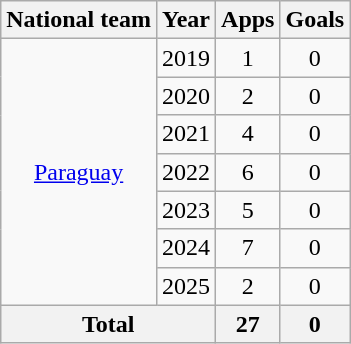<table class="wikitable" style="text-align:center">
<tr>
<th>National team</th>
<th>Year</th>
<th>Apps</th>
<th>Goals</th>
</tr>
<tr>
<td rowspan="7"><a href='#'>Paraguay</a></td>
<td>2019</td>
<td>1</td>
<td>0</td>
</tr>
<tr>
<td>2020</td>
<td>2</td>
<td>0</td>
</tr>
<tr>
<td>2021</td>
<td>4</td>
<td>0</td>
</tr>
<tr>
<td>2022</td>
<td>6</td>
<td>0</td>
</tr>
<tr>
<td>2023</td>
<td>5</td>
<td>0</td>
</tr>
<tr>
<td>2024</td>
<td>7</td>
<td>0</td>
</tr>
<tr>
<td>2025</td>
<td>2</td>
<td>0</td>
</tr>
<tr>
<th colspan="2">Total</th>
<th>27</th>
<th>0</th>
</tr>
</table>
